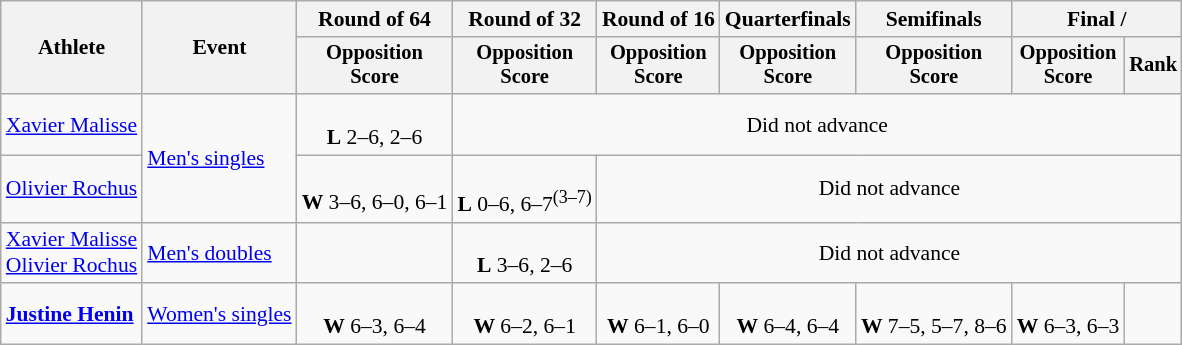<table class=wikitable style="font-size:90%">
<tr>
<th rowspan="2">Athlete</th>
<th rowspan="2">Event</th>
<th>Round of 64</th>
<th>Round of 32</th>
<th>Round of 16</th>
<th>Quarterfinals</th>
<th>Semifinals</th>
<th colspan=2>Final / </th>
</tr>
<tr style="font-size:95%">
<th>Opposition<br>Score</th>
<th>Opposition<br>Score</th>
<th>Opposition<br>Score</th>
<th>Opposition<br>Score</th>
<th>Opposition<br>Score</th>
<th>Opposition<br>Score</th>
<th>Rank</th>
</tr>
<tr align=center>
<td align=left><a href='#'>Xavier Malisse</a></td>
<td align=left rowspan=2><a href='#'>Men's singles</a></td>
<td><br><strong>L</strong> 2–6, 2–6</td>
<td colspan=6>Did not advance</td>
</tr>
<tr align=center>
<td align=left><a href='#'>Olivier Rochus</a></td>
<td><br><strong>W</strong> 3–6, 6–0, 6–1</td>
<td><br><strong>L</strong> 0–6, 6–7<sup>(3–7)</sup></td>
<td colspan=5>Did not advance</td>
</tr>
<tr align=center>
<td align=left><a href='#'>Xavier Malisse</a><br><a href='#'>Olivier Rochus</a></td>
<td align=left><a href='#'>Men's doubles</a></td>
<td></td>
<td><br><strong>L</strong> 3–6, 2–6</td>
<td colspan=5>Did not advance</td>
</tr>
<tr align=center>
<td align=left><strong><a href='#'>Justine Henin</a></strong></td>
<td align=left><a href='#'>Women's singles</a></td>
<td><br><strong>W</strong> 6–3, 6–4</td>
<td><br><strong>W</strong> 6–2, 6–1</td>
<td><br><strong>W</strong> 6–1, 6–0</td>
<td><br><strong>W</strong> 6–4, 6–4</td>
<td><br><strong>W</strong> 7–5, 5–7, 8–6</td>
<td><br><strong>W</strong> 6–3, 6–3</td>
<td></td>
</tr>
</table>
